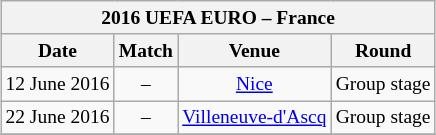<table class="wikitable" style="margin:1em auto 1em auto; text-align:center; font-size:small;">
<tr>
<th colspan="4">2016 UEFA EURO – France</th>
</tr>
<tr>
<th>Date</th>
<th>Match</th>
<th>Venue</th>
<th>Round</th>
</tr>
<tr>
<td>12 June 2016</td>
<td> – </td>
<td><a href='#'>Nice</a></td>
<td>Group stage</td>
</tr>
<tr>
<td>22 June 2016</td>
<td> – </td>
<td><a href='#'>Villeneuve-d'Ascq</a></td>
<td>Group stage</td>
</tr>
<tr>
</tr>
</table>
